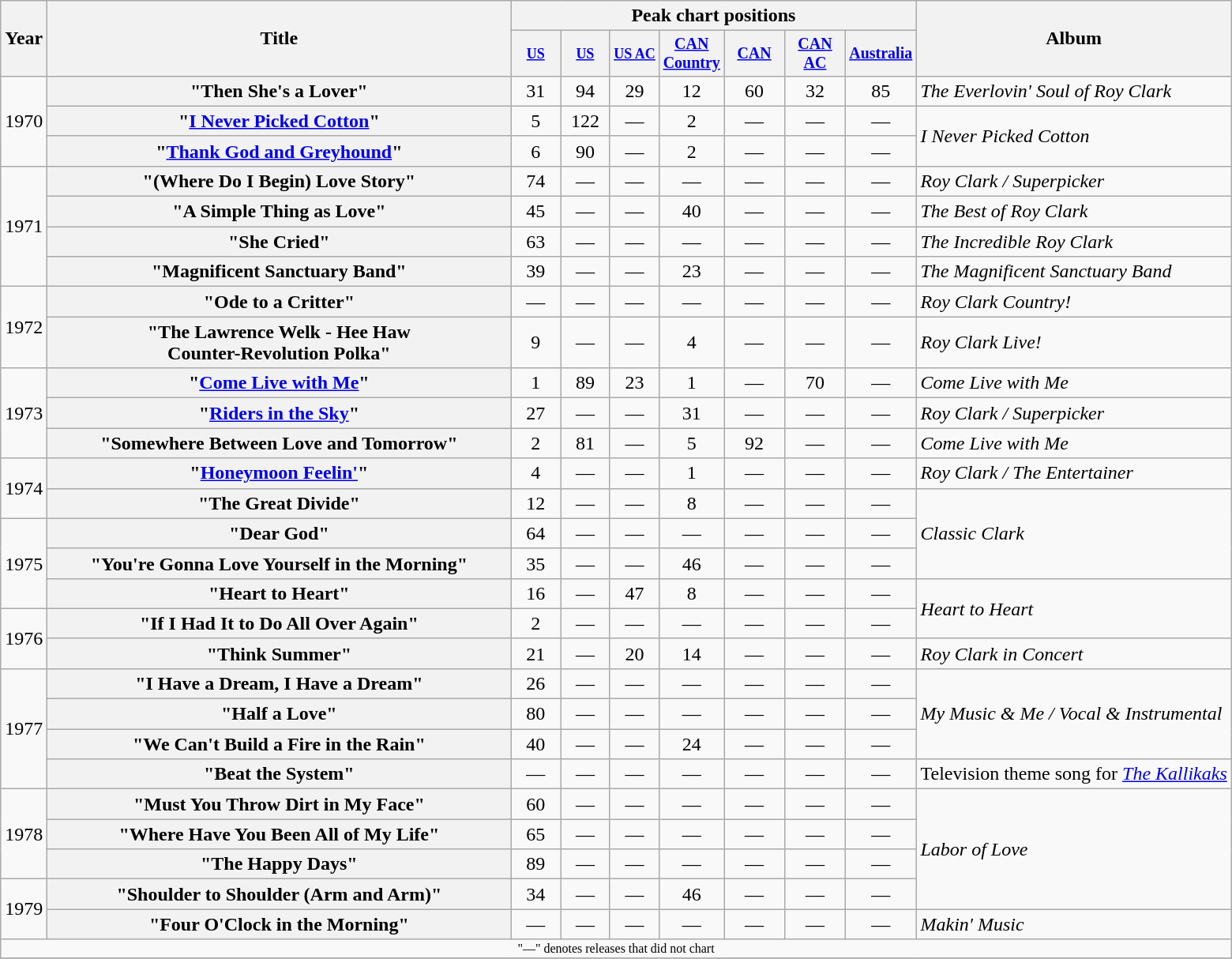<table class="wikitable plainrowheaders" style="text-align:center;">
<tr>
<th rowspan="2">Year</th>
<th rowspan="2" style="width:24em;">Title</th>
<th colspan="7">Peak chart positions</th>
<th rowspan="2">Album</th>
</tr>
<tr style="font-size:smaller;">
<th scope="col" style="width:3em;font-size:90%;"><a href='#'>US </a><br></th>
<th scope="col" style="width:3em;font-size:90%;"><a href='#'>US</a><br></th>
<th scope="col" style="width:3em;font-size:90%;"><a href='#'>US AC</a><br></th>
<th width="45"><a href='#'>CAN Country</a></th>
<th width="45"><a href='#'>CAN</a></th>
<th width="45"><a href='#'>CAN AC</a></th>
<th width="45"><a href='#'>Australia</a></th>
</tr>
<tr>
<td rowspan="3">1970</td>
<th scope="row">"Then She's a Lover"</th>
<td>31</td>
<td>94</td>
<td>29</td>
<td>12</td>
<td>60</td>
<td>32</td>
<td>85</td>
<td align="left"><em>The Everlovin' Soul of Roy Clark</em></td>
</tr>
<tr>
<th scope="row">"<a href='#'>I Never Picked Cotton</a>"</th>
<td>5</td>
<td>122</td>
<td>—</td>
<td>2</td>
<td>—</td>
<td>—</td>
<td>—</td>
<td align="left" rowspan="2"><em>I Never Picked Cotton</em></td>
</tr>
<tr>
<th scope="row">"<a href='#'>Thank God and Greyhound</a>"</th>
<td>6</td>
<td>90</td>
<td>—</td>
<td>2</td>
<td>—</td>
<td>—</td>
<td>—</td>
</tr>
<tr>
<td rowspan="4">1971</td>
<th scope="row">"(Where Do I Begin) Love Story"</th>
<td>74</td>
<td>—</td>
<td>—</td>
<td>—</td>
<td>—</td>
<td>—</td>
<td>—</td>
<td align="left"><em>Roy Clark / Superpicker</em></td>
</tr>
<tr>
<th scope="row">"A Simple Thing as Love"</th>
<td>45</td>
<td>—</td>
<td>—</td>
<td>40</td>
<td>—</td>
<td>—</td>
<td>—</td>
<td align="left"><em>The Best of Roy Clark</em></td>
</tr>
<tr>
<th scope="row">"She Cried"</th>
<td>63</td>
<td>—</td>
<td>—</td>
<td>—</td>
<td>—</td>
<td>—</td>
<td>—</td>
<td align="left"><em>The Incredible Roy Clark</em></td>
</tr>
<tr>
<th scope="row">"Magnificent Sanctuary Band"</th>
<td>39</td>
<td>—</td>
<td>—</td>
<td>23</td>
<td>—</td>
<td>—</td>
<td>—</td>
<td align="left"><em>The Magnificent Sanctuary Band</em></td>
</tr>
<tr>
<td rowspan="2">1972</td>
<th scope="row">"Ode to a Critter"</th>
<td>—</td>
<td>—</td>
<td>—</td>
<td>—</td>
<td>—</td>
<td>—</td>
<td>—</td>
<td align="left"><em>Roy Clark Country!</em></td>
</tr>
<tr>
<th scope="row">"The Lawrence Welk - Hee Haw<br>Counter-Revolution Polka"</th>
<td>9</td>
<td>—</td>
<td>—</td>
<td>4</td>
<td>—</td>
<td>—</td>
<td>—</td>
<td align="left"><em>Roy Clark Live!</em></td>
</tr>
<tr>
<td rowspan="3">1973</td>
<th scope="row">"<a href='#'>Come Live with Me</a>"</th>
<td>1</td>
<td>89</td>
<td>23</td>
<td>1</td>
<td>—</td>
<td>70</td>
<td>—</td>
<td align="left"><em>Come Live with Me</em></td>
</tr>
<tr>
<th scope="row">"<a href='#'>Riders in the Sky</a>"</th>
<td>27</td>
<td>—</td>
<td>—</td>
<td>31</td>
<td>—</td>
<td>—</td>
<td>—</td>
<td align="left"><em>Roy Clark / Superpicker</em></td>
</tr>
<tr>
<th scope="row">"Somewhere Between Love and Tomorrow"</th>
<td>2</td>
<td>81</td>
<td>—</td>
<td>5</td>
<td>92</td>
<td>—</td>
<td>—</td>
<td align="left"><em>Come Live with Me</em></td>
</tr>
<tr>
<td rowspan="2">1974</td>
<th scope="row">"<a href='#'>Honeymoon Feelin'</a>"</th>
<td>4</td>
<td>—</td>
<td>—</td>
<td>1</td>
<td>—</td>
<td>—</td>
<td>—</td>
<td align="left"><em>Roy Clark / The Entertainer</em></td>
</tr>
<tr>
<th scope="row">"The Great Divide"</th>
<td>12</td>
<td>—</td>
<td>—</td>
<td>8</td>
<td>—</td>
<td>—</td>
<td>—</td>
<td align="left" rowspan="3"><em>Classic Clark</em></td>
</tr>
<tr>
<td rowspan="3">1975</td>
<th scope="row">"Dear God"</th>
<td>64</td>
<td>—</td>
<td>—</td>
<td>—</td>
<td>—</td>
<td>—</td>
<td>—</td>
</tr>
<tr>
<th scope="row">"You're Gonna Love Yourself in the Morning"</th>
<td>35</td>
<td>—</td>
<td>—</td>
<td>46</td>
<td>—</td>
<td>—</td>
<td>—</td>
</tr>
<tr>
<th scope="row">"Heart to Heart"</th>
<td>16</td>
<td>—</td>
<td>47</td>
<td>8</td>
<td>—</td>
<td>—</td>
<td>—</td>
<td align="left" rowspan="2"><em>Heart to Heart</em></td>
</tr>
<tr>
<td rowspan="2">1976</td>
<th scope="row">"If I Had It to Do All Over Again"</th>
<td>2</td>
<td>—</td>
<td>—</td>
<td>—</td>
<td>—</td>
<td>—</td>
<td>—</td>
</tr>
<tr>
<th scope="row">"Think Summer"</th>
<td>21</td>
<td>—</td>
<td>20</td>
<td>14</td>
<td>—</td>
<td>—</td>
<td>—</td>
<td align="left"><em>Roy Clark in Concert</em></td>
</tr>
<tr>
<td rowspan="4">1977</td>
<th scope="row">"I Have a Dream, I Have a Dream"</th>
<td>26</td>
<td>—</td>
<td>—</td>
<td>—</td>
<td>—</td>
<td>—</td>
<td>—</td>
<td align="left" rowspan="3"><em>My Music & Me / Vocal & Instrumental</em></td>
</tr>
<tr>
<th scope="row">"Half a Love"</th>
<td>80</td>
<td>—</td>
<td>—</td>
<td>—</td>
<td>—</td>
<td>—</td>
<td>—</td>
</tr>
<tr>
<th scope="row">"We Can't Build a Fire in the Rain"</th>
<td>40</td>
<td>—</td>
<td>—</td>
<td>24</td>
<td>—</td>
<td>—</td>
<td>—</td>
</tr>
<tr>
<th scope="row">"Beat the System"</th>
<td>—</td>
<td>—</td>
<td>—</td>
<td>—</td>
<td>—</td>
<td>—</td>
<td>—</td>
<td align="left">Television theme song for <em><a href='#'>The Kallikaks</a></em></td>
</tr>
<tr>
<td rowspan="3">1978</td>
<th scope="row">"Must You Throw Dirt in My Face"</th>
<td>60</td>
<td>—</td>
<td>—</td>
<td>—</td>
<td>—</td>
<td>—</td>
<td>—</td>
<td align="left" rowspan="4"><em>Labor of Love</em></td>
</tr>
<tr>
<th scope="row">"Where Have You Been All of My Life"</th>
<td>65</td>
<td>—</td>
<td>—</td>
<td>—</td>
<td>—</td>
<td>—</td>
<td>—</td>
</tr>
<tr>
<th scope="row">"The Happy Days"</th>
<td>89</td>
<td>—</td>
<td>—</td>
<td>—</td>
<td>—</td>
<td>—</td>
<td>—</td>
</tr>
<tr>
<td rowspan="2">1979</td>
<th scope="row">"Shoulder to Shoulder (Arm and Arm)"</th>
<td>34</td>
<td>—</td>
<td>—</td>
<td>46</td>
<td>—</td>
<td>—</td>
<td>—</td>
</tr>
<tr>
<th scope="row">"Four O'Clock in the Morning"</th>
<td>—</td>
<td>—</td>
<td>—</td>
<td>—</td>
<td>—</td>
<td>—</td>
<td>—</td>
<td align="left"><em>Makin' Music</em></td>
</tr>
<tr>
<td colspan="10" style="font-size: 8pt">"—" denotes releases that did not chart</td>
</tr>
<tr>
</tr>
</table>
